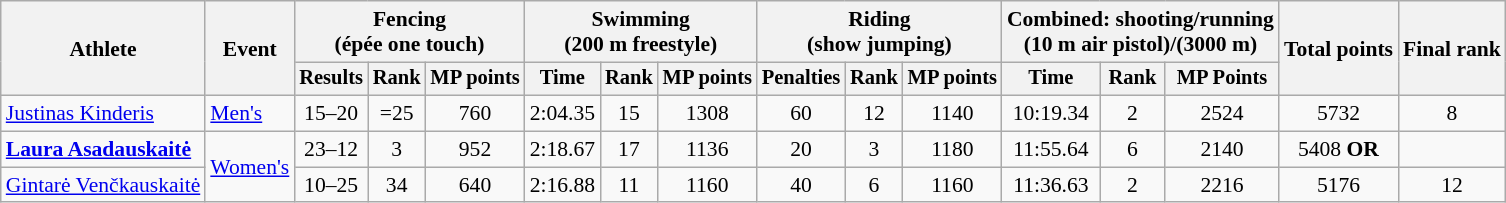<table class="wikitable" style="font-size:90%">
<tr>
<th rowspan="2">Athlete</th>
<th rowspan="2">Event</th>
<th colspan=3>Fencing<br><span>(épée one touch)</span></th>
<th colspan=3>Swimming<br><span>(200 m freestyle)</span></th>
<th colspan=3>Riding<br><span>(show jumping)</span></th>
<th colspan=3>Combined: shooting/running<br><span>(10 m air pistol)/(3000 m)</span></th>
<th rowspan=2>Total points</th>
<th rowspan=2>Final rank</th>
</tr>
<tr style="font-size:95%">
<th>Results</th>
<th>Rank</th>
<th>MP points</th>
<th>Time</th>
<th>Rank</th>
<th>MP points</th>
<th>Penalties</th>
<th>Rank</th>
<th>MP points</th>
<th>Time</th>
<th>Rank</th>
<th>MP Points</th>
</tr>
<tr align=center>
<td align=left><a href='#'>Justinas Kinderis</a></td>
<td align=left><a href='#'>Men's</a></td>
<td>15–20</td>
<td>=25</td>
<td>760</td>
<td>2:04.35</td>
<td>15</td>
<td>1308</td>
<td>60</td>
<td>12</td>
<td>1140</td>
<td>10:19.34</td>
<td>2</td>
<td>2524</td>
<td>5732</td>
<td>8</td>
</tr>
<tr align=center>
<td align=left><strong><a href='#'>Laura Asadauskaitė</a></strong></td>
<td align=left rowspan=2><a href='#'>Women's</a></td>
<td>23–12</td>
<td>3</td>
<td>952</td>
<td>2:18.67</td>
<td>17</td>
<td>1136</td>
<td>20</td>
<td>3</td>
<td>1180</td>
<td>11:55.64</td>
<td>6</td>
<td>2140</td>
<td>5408 <strong>OR</strong></td>
<td></td>
</tr>
<tr align=center>
<td align=left><a href='#'>Gintarė Venčkauskaitė</a></td>
<td>10–25</td>
<td>34</td>
<td>640</td>
<td>2:16.88</td>
<td>11</td>
<td>1160</td>
<td>40</td>
<td>6</td>
<td>1160</td>
<td>11:36.63</td>
<td>2</td>
<td>2216</td>
<td>5176</td>
<td>12</td>
</tr>
</table>
